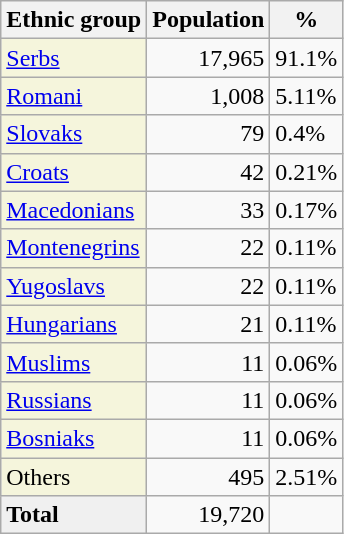<table class="wikitable sortable">
<tr>
<th>Ethnic group</th>
<th>Population</th>
<th>%</th>
</tr>
<tr>
<td style="background:#F5F5DC;"><a href='#'>Serbs</a></td>
<td align="right">17,965</td>
<td>91.1%</td>
</tr>
<tr>
<td style="background:#F5F5DC;"><a href='#'>Romani</a></td>
<td align="right">1,008</td>
<td>5.11%</td>
</tr>
<tr>
<td style="background:#F5F5DC;"><a href='#'>Slovaks</a></td>
<td align="right">79</td>
<td>0.4%</td>
</tr>
<tr>
<td style="background:#F5F5DC;"><a href='#'>Croats</a></td>
<td align="right">42</td>
<td>0.21%</td>
</tr>
<tr>
<td style="background:#F5F5DC;"><a href='#'>Macedonians</a></td>
<td align="right">33</td>
<td>0.17%</td>
</tr>
<tr>
<td style="background:#F5F5DC;"><a href='#'>Montenegrins</a></td>
<td align="right">22</td>
<td>0.11%</td>
</tr>
<tr>
<td style="background:#F5F5DC;"><a href='#'>Yugoslavs</a></td>
<td align="right">22</td>
<td>0.11%</td>
</tr>
<tr>
<td style="background:#F5F5DC;"><a href='#'>Hungarians</a></td>
<td align="right">21</td>
<td>0.11%</td>
</tr>
<tr>
<td style="background:#F5F5DC;"><a href='#'>Muslims</a></td>
<td align="right">11</td>
<td>0.06%</td>
</tr>
<tr>
<td style="background:#F5F5DC;"><a href='#'>Russians</a></td>
<td align="right">11</td>
<td>0.06%</td>
</tr>
<tr>
<td style="background:#F5F5DC;"><a href='#'>Bosniaks</a></td>
<td align="right">11</td>
<td>0.06%</td>
</tr>
<tr>
<td style="background:#F5F5DC;">Others</td>
<td align="right">495</td>
<td>2.51%</td>
</tr>
<tr>
<td style="background:#F0F0F0;"><strong>Total</strong></td>
<td align="right">19,720</td>
<td></td>
</tr>
</table>
